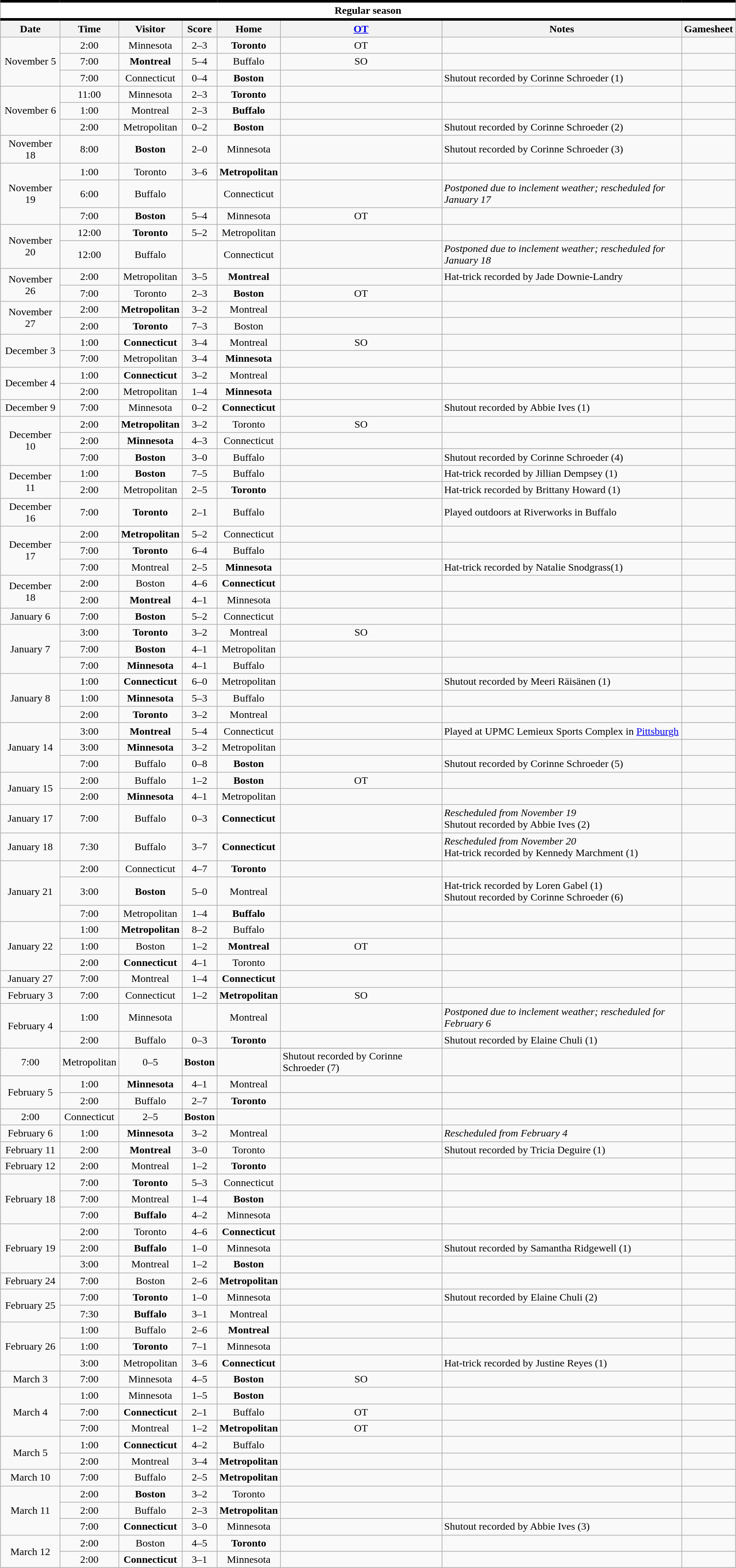<table class="wikitable toccolours" style="width:90%; clear:both; margin:1.5em auto; text-align:center;">
<tr>
<th colspan="11" style="background:#FFFFFF; border-top:#000 4px solid; border-bottom:#000 4px solid;">Regular season</th>
</tr>
<tr>
<th>Date</th>
<th>Time</th>
<th>Visitor</th>
<th>Score</th>
<th>Home</th>
<th><a href='#'>OT</a></th>
<th>Notes</th>
<th>Gamesheet</th>
</tr>
<tr>
<td rowspan=3>November 5</td>
<td>2:00</td>
<td>Minnesota</td>
<td>2–3</td>
<td><strong>Toronto</strong></td>
<td>OT</td>
<td align=left></td>
<td></td>
</tr>
<tr>
<td>7:00</td>
<td><strong>Montreal</strong></td>
<td>5–4</td>
<td>Buffalo</td>
<td>SO</td>
<td align=left></td>
<td></td>
</tr>
<tr>
<td>7:00</td>
<td>Connecticut</td>
<td>0–4</td>
<td><strong>Boston</strong></td>
<td></td>
<td align=left>Shutout recorded by Corinne Schroeder (1)</td>
<td></td>
</tr>
<tr>
<td rowspan=3>November 6</td>
<td>11:00</td>
<td>Minnesota</td>
<td>2–3</td>
<td><strong>Toronto</strong></td>
<td></td>
<td align=left></td>
<td></td>
</tr>
<tr>
<td>1:00</td>
<td>Montreal</td>
<td>2–3</td>
<td><strong>Buffalo</strong></td>
<td></td>
<td align=left></td>
<td></td>
</tr>
<tr>
<td>2:00</td>
<td>Metropolitan</td>
<td>0–2</td>
<td><strong>Boston</strong></td>
<td></td>
<td align=left>Shutout recorded by Corinne Schroeder (2)</td>
<td></td>
</tr>
<tr>
<td>November 18</td>
<td>8:00</td>
<td><strong>Boston</strong></td>
<td>2–0</td>
<td>Minnesota</td>
<td></td>
<td align=left>Shutout recorded by Corinne Schroeder (3)</td>
<td></td>
</tr>
<tr>
<td rowspan=3>November 19</td>
<td>1:00</td>
<td>Toronto</td>
<td>3–6</td>
<td><strong>Metropolitan</strong></td>
<td></td>
<td align=left></td>
<td></td>
</tr>
<tr>
<td>6:00</td>
<td>Buffalo</td>
<td></td>
<td>Connecticut</td>
<td></td>
<td align=left><em>Postponed due to inclement weather; rescheduled for January 17</em></td>
<td></td>
</tr>
<tr>
<td>7:00</td>
<td><strong>Boston</strong></td>
<td>5–4</td>
<td>Minnesota</td>
<td>OT</td>
<td align=left></td>
<td></td>
</tr>
<tr>
<td rowspan=2>November 20</td>
<td>12:00</td>
<td><strong>Toronto</strong></td>
<td>5–2</td>
<td>Metropolitan</td>
<td></td>
<td align=left></td>
<td></td>
</tr>
<tr>
<td>12:00</td>
<td>Buffalo</td>
<td></td>
<td>Connecticut</td>
<td></td>
<td align=left><em>Postponed due to inclement weather; rescheduled for January 18</em></td>
<td></td>
</tr>
<tr>
<td rowspan=2>November 26</td>
<td>2:00</td>
<td>Metropolitan</td>
<td>3–5</td>
<td><strong>Montreal</strong></td>
<td></td>
<td align=left>Hat-trick recorded by Jade Downie-Landry</td>
<td></td>
</tr>
<tr>
<td>7:00</td>
<td>Toronto</td>
<td>2–3</td>
<td><strong>Boston</strong></td>
<td>OT</td>
<td align=left></td>
<td></td>
</tr>
<tr>
<td rowspan=2>November 27</td>
<td>2:00</td>
<td><strong>Metropolitan</strong></td>
<td>3–2</td>
<td>Montreal</td>
<td></td>
<td align=left></td>
<td></td>
</tr>
<tr>
<td>2:00</td>
<td><strong>Toronto</strong></td>
<td>7–3</td>
<td>Boston</td>
<td></td>
<td align=left></td>
<td></td>
</tr>
<tr>
<td rowspan=2>December 3</td>
<td>1:00</td>
<td><strong>Connecticut</strong></td>
<td>3–4</td>
<td>Montreal</td>
<td>SO</td>
<td align="left"></td>
<td></td>
</tr>
<tr>
<td>7:00</td>
<td>Metropolitan</td>
<td>3–4</td>
<td><strong>Minnesota</strong></td>
<td></td>
<td align=left></td>
<td></td>
</tr>
<tr>
<td rowspan=2>December 4</td>
<td>1:00</td>
<td><strong>Connecticut</strong></td>
<td>3–2</td>
<td>Montreal</td>
<td></td>
<td align=left></td>
<td></td>
</tr>
<tr>
<td>2:00</td>
<td>Metropolitan</td>
<td>1–4</td>
<td><strong>Minnesota</strong></td>
<td></td>
<td align=left></td>
<td></td>
</tr>
<tr>
<td>December 9</td>
<td>7:00</td>
<td>Minnesota</td>
<td>0–2</td>
<td><strong>Connecticut</strong></td>
<td></td>
<td align=left>Shutout recorded by Abbie Ives (1)</td>
<td></td>
</tr>
<tr>
<td rowspan=3>December 10</td>
<td>2:00</td>
<td><strong>Metropolitan</strong></td>
<td>3–2</td>
<td>Toronto</td>
<td>SO</td>
<td align=left></td>
<td></td>
</tr>
<tr>
<td>2:00</td>
<td><strong>Minnesota</strong></td>
<td>4–3</td>
<td>Connecticut</td>
<td></td>
<td align=left></td>
<td></td>
</tr>
<tr>
<td>7:00</td>
<td><strong>Boston</strong></td>
<td>3–0</td>
<td>Buffalo</td>
<td></td>
<td align=left>Shutout recorded by Corinne Schroeder (4)</td>
<td></td>
</tr>
<tr>
<td rowspan=2>December 11</td>
<td>1:00</td>
<td><strong>Boston</strong></td>
<td>7–5</td>
<td>Buffalo</td>
<td></td>
<td align=left>Hat-trick recorded by Jillian Dempsey (1)</td>
<td></td>
</tr>
<tr>
<td>2:00</td>
<td>Metropolitan</td>
<td>2–5</td>
<td><strong>Toronto</strong></td>
<td></td>
<td align=left>Hat-trick recorded by Brittany Howard (1)</td>
<td></td>
</tr>
<tr>
<td>December 16</td>
<td>7:00</td>
<td><strong>Toronto</strong></td>
<td>2–1</td>
<td>Buffalo</td>
<td></td>
<td align=left>Played outdoors at Riverworks in Buffalo</td>
<td></td>
</tr>
<tr>
<td rowspan=3>December 17</td>
<td>2:00</td>
<td><strong>Metropolitan</strong></td>
<td>5–2</td>
<td>Connecticut</td>
<td></td>
<td align=left></td>
<td></td>
</tr>
<tr>
<td>7:00</td>
<td><strong>Toronto</strong></td>
<td>6–4</td>
<td>Buffalo</td>
<td></td>
<td align=left></td>
<td></td>
</tr>
<tr>
<td>7:00</td>
<td>Montreal</td>
<td>2–5</td>
<td><strong>Minnesota</strong></td>
<td></td>
<td align=left>Hat-trick recorded by Natalie Snodgrass(1)</td>
<td></td>
</tr>
<tr>
<td rowspan=2>December 18</td>
<td>2:00</td>
<td>Boston</td>
<td>4–6</td>
<td><strong>Connecticut</strong></td>
<td></td>
<td align=left></td>
<td></td>
</tr>
<tr>
<td>2:00</td>
<td><strong>Montreal</strong></td>
<td>4–1</td>
<td>Minnesota</td>
<td></td>
<td align=left></td>
<td></td>
</tr>
<tr>
<td>January 6</td>
<td>7:00</td>
<td><strong>Boston</strong></td>
<td>5–2</td>
<td>Connecticut</td>
<td></td>
<td align=left></td>
<td></td>
</tr>
<tr>
<td rowspan=3>January 7</td>
<td>3:00</td>
<td><strong>Toronto</strong></td>
<td>3–2</td>
<td>Montreal</td>
<td>SO</td>
<td align=left></td>
<td></td>
</tr>
<tr>
<td>7:00</td>
<td><strong>Boston</strong></td>
<td>4–1</td>
<td>Metropolitan</td>
<td></td>
<td align=left></td>
<td></td>
</tr>
<tr>
<td>7:00</td>
<td><strong>Minnesota</strong></td>
<td>4–1</td>
<td>Buffalo</td>
<td></td>
<td align=left></td>
<td></td>
</tr>
<tr>
<td rowspan=3>January 8</td>
<td>1:00</td>
<td><strong>Connecticut</strong></td>
<td>6–0</td>
<td>Metropolitan</td>
<td></td>
<td align=left>Shutout recorded by Meeri Räisänen (1)</td>
<td></td>
</tr>
<tr>
<td>1:00</td>
<td><strong>Minnesota</strong></td>
<td>5–3</td>
<td>Buffalo</td>
<td></td>
<td align=left></td>
<td></td>
</tr>
<tr>
<td>2:00</td>
<td><strong>Toronto</strong></td>
<td>3–2</td>
<td>Montreal</td>
<td></td>
<td align=left></td>
<td></td>
</tr>
<tr>
<td rowspan=3>January 14</td>
<td>3:00</td>
<td><strong>Montreal</strong></td>
<td>5–4</td>
<td>Connecticut</td>
<td></td>
<td align=left>Played at UPMC Lemieux Sports Complex in <a href='#'>Pittsburgh</a></td>
<td></td>
</tr>
<tr>
<td>3:00</td>
<td><strong>Minnesota</strong></td>
<td>3–2</td>
<td>Metropolitan</td>
<td></td>
<td align=left></td>
<td></td>
</tr>
<tr>
<td>7:00</td>
<td>Buffalo</td>
<td>0–8</td>
<td><strong>Boston</strong></td>
<td></td>
<td align=left>Shutout recorded by Corinne Schroeder (5)</td>
<td></td>
</tr>
<tr>
<td rowspan=2>January 15</td>
<td>2:00</td>
<td>Buffalo</td>
<td>1–2</td>
<td><strong>Boston</strong></td>
<td>OT</td>
<td align=left></td>
<td></td>
</tr>
<tr>
<td>2:00</td>
<td><strong>Minnesota</strong></td>
<td>4–1</td>
<td>Metropolitan</td>
<td></td>
<td align=left></td>
<td></td>
</tr>
<tr>
<td>January 17</td>
<td>7:00</td>
<td>Buffalo</td>
<td>0–3</td>
<td><strong>Connecticut</strong></td>
<td></td>
<td align=left><em>Rescheduled from November 19</em><br>Shutout recorded by Abbie Ives (2)</td>
<td></td>
</tr>
<tr>
<td>January 18</td>
<td>7:30</td>
<td>Buffalo</td>
<td>3–7</td>
<td><strong>Connecticut</strong></td>
<td></td>
<td align=left><em>Rescheduled from November 20</em><br>Hat-trick recorded by Kennedy Marchment (1)</td>
<td></td>
</tr>
<tr>
<td rowspan=3>January 21</td>
<td>2:00</td>
<td>Connecticut</td>
<td>4–7</td>
<td><strong>Toronto</strong></td>
<td></td>
<td align=left></td>
<td></td>
</tr>
<tr>
<td>3:00</td>
<td><strong>Boston</strong></td>
<td>5–0</td>
<td>Montreal</td>
<td></td>
<td align=left>Hat-trick recorded by Loren Gabel (1)<br>Shutout recorded by Corinne Schroeder (6)</td>
<td></td>
</tr>
<tr>
<td>7:00</td>
<td>Metropolitan</td>
<td>1–4</td>
<td><strong>Buffalo</strong></td>
<td></td>
<td align=left></td>
<td></td>
</tr>
<tr>
<td rowspan=3>January 22</td>
<td>1:00</td>
<td><strong>Metropolitan</strong></td>
<td>8–2</td>
<td>Buffalo</td>
<td></td>
<td align=left></td>
<td></td>
</tr>
<tr>
<td>1:00</td>
<td>Boston</td>
<td>1–2</td>
<td><strong>Montreal</strong></td>
<td>OT</td>
<td align=left></td>
<td></td>
</tr>
<tr>
<td>2:00</td>
<td><strong>Connecticut</strong></td>
<td>4–1</td>
<td>Toronto</td>
<td></td>
<td align=left></td>
<td></td>
</tr>
<tr>
<td>January 27</td>
<td>7:00</td>
<td>Montreal</td>
<td>1–4</td>
<td><strong>Connecticut</strong></td>
<td></td>
<td align=left></td>
<td></td>
</tr>
<tr>
<td>February 3</td>
<td>7:00</td>
<td>Connecticut</td>
<td>1–2</td>
<td><strong>Metropolitan</strong></td>
<td>SO</td>
<td align=left></td>
<td></td>
</tr>
<tr>
<td rowspan=3>February 4</td>
<td>1:00</td>
<td>Minnesota</td>
<td></td>
<td>Montreal</td>
<td></td>
<td align=left><em>Postponed due to inclement weather; rescheduled for February 6</em></td>
<td></td>
</tr>
<tr>
<td>2:00</td>
<td>Buffalo</td>
<td>0–3</td>
<td><strong>Toronto</strong></td>
<td></td>
<td align=left>Shutout recorded by Elaine Chuli (1)</td>
<td></td>
</tr>
<tr>
</tr>
<tr>
<td>7:00</td>
<td>Metropolitan</td>
<td>0–5</td>
<td><strong>Boston</strong></td>
<td></td>
<td align=left>Shutout recorded by Corinne Schroeder (7)</td>
<td></td>
</tr>
<tr>
</tr>
<tr>
<td rowspan=3>February 5</td>
<td>1:00</td>
<td><strong>Minnesota</strong></td>
<td>4–1</td>
<td>Montreal</td>
<td></td>
<td align=left></td>
<td></td>
</tr>
<tr>
</tr>
<tr>
<td>2:00</td>
<td>Buffalo</td>
<td>2–7</td>
<td><strong>Toronto</strong></td>
<td></td>
<td align=left></td>
<td></td>
</tr>
<tr>
</tr>
<tr>
<td>2:00</td>
<td>Connecticut</td>
<td>2–5</td>
<td><strong>Boston</strong></td>
<td></td>
<td align=left></td>
<td></td>
</tr>
<tr>
<td>February 6</td>
<td>1:00</td>
<td><strong>Minnesota</strong></td>
<td>3–2</td>
<td>Montreal</td>
<td></td>
<td align=left><em>Rescheduled from February 4</em></td>
<td></td>
</tr>
<tr>
<td>February 11</td>
<td>2:00</td>
<td><strong>Montreal</strong></td>
<td>3–0</td>
<td>Toronto</td>
<td></td>
<td align=left>Shutout recorded by Tricia Deguire (1)</td>
<td></td>
</tr>
<tr>
<td>February 12</td>
<td>2:00</td>
<td>Montreal</td>
<td>1–2</td>
<td><strong>Toronto</strong></td>
<td></td>
<td align=left></td>
<td></td>
</tr>
<tr>
<td rowspan=3>February 18</td>
<td>7:00</td>
<td><strong>Toronto</strong></td>
<td>5–3</td>
<td>Connecticut</td>
<td></td>
<td align=left></td>
<td></td>
</tr>
<tr>
<td>7:00</td>
<td>Montreal</td>
<td>1–4</td>
<td><strong>Boston</strong></td>
<td></td>
<td align=left></td>
<td></td>
</tr>
<tr>
<td>7:00</td>
<td><strong>Buffalo</strong></td>
<td>4–2</td>
<td>Minnesota</td>
<td></td>
<td align=left></td>
<td></td>
</tr>
<tr>
<td rowspan=3>February 19</td>
<td>2:00</td>
<td>Toronto</td>
<td>4–6</td>
<td><strong>Connecticut</strong></td>
<td></td>
<td align=left></td>
<td></td>
</tr>
<tr>
<td>2:00</td>
<td><strong>Buffalo</strong></td>
<td>1–0</td>
<td>Minnesota</td>
<td></td>
<td align=left>Shutout recorded by Samantha Ridgewell (1)</td>
<td></td>
</tr>
<tr>
<td>3:00</td>
<td>Montreal</td>
<td>1–2</td>
<td><strong>Boston</strong></td>
<td></td>
<td align=left></td>
<td></td>
</tr>
<tr>
<td>February 24</td>
<td>7:00</td>
<td>Boston</td>
<td>2–6</td>
<td><strong>Metropolitan</strong></td>
<td></td>
<td align=left></td>
<td></td>
</tr>
<tr>
<td rowspan="2">February 25</td>
<td>7:00</td>
<td><strong>Toronto</strong></td>
<td>1–0</td>
<td>Minnesota</td>
<td></td>
<td align="left">Shutout recorded by Elaine Chuli (2)</td>
<td></td>
</tr>
<tr>
<td>7:30</td>
<td><strong>Buffalo</strong></td>
<td>3–1</td>
<td>Montreal</td>
<td></td>
<td align="left"></td>
<td></td>
</tr>
<tr>
<td rowspan=3>February 26</td>
<td>1:00</td>
<td>Buffalo</td>
<td>2–6</td>
<td><strong>Montreal</strong></td>
<td></td>
<td align=left></td>
<td></td>
</tr>
<tr>
<td>1:00</td>
<td><strong>Toronto</strong></td>
<td>7–1</td>
<td>Minnesota</td>
<td></td>
<td align=left></td>
<td></td>
</tr>
<tr>
<td>3:00</td>
<td>Metropolitan</td>
<td>3–6</td>
<td><strong>Connecticut</strong></td>
<td></td>
<td align=left>Hat-trick recorded by Justine Reyes (1)</td>
<td></td>
</tr>
<tr>
<td>March 3</td>
<td>7:00</td>
<td>Minnesota</td>
<td>4–5</td>
<td><strong>Boston</strong></td>
<td>SO</td>
<td align=left></td>
<td></td>
</tr>
<tr>
<td rowspan=3>March 4</td>
<td>1:00</td>
<td>Minnesota</td>
<td>1–5</td>
<td><strong>Boston</strong></td>
<td></td>
<td align=left></td>
<td></td>
</tr>
<tr>
<td>7:00</td>
<td><strong>Connecticut</strong></td>
<td>2–1</td>
<td>Buffalo</td>
<td>OT</td>
<td align="left"></td>
<td></td>
</tr>
<tr>
<td>7:00</td>
<td>Montreal</td>
<td>1–2</td>
<td><strong>Metropolitan</strong></td>
<td>OT</td>
<td align="left"></td>
<td></td>
</tr>
<tr>
<td rowspan=2>March 5</td>
<td>1:00</td>
<td><strong>Connecticut</strong></td>
<td>4–2</td>
<td>Buffalo</td>
<td></td>
<td align=left></td>
<td></td>
</tr>
<tr>
<td>2:00</td>
<td>Montreal</td>
<td>3–4</td>
<td><strong>Metropolitan</strong></td>
<td></td>
<td align=left></td>
<td></td>
</tr>
<tr>
<td>March 10</td>
<td>7:00</td>
<td>Buffalo</td>
<td>2–5</td>
<td><strong>Metropolitan</strong></td>
<td></td>
<td align=left></td>
<td></td>
</tr>
<tr>
<td rowspan=3>March 11</td>
<td>2:00</td>
<td><strong>Boston</strong></td>
<td>3–2</td>
<td>Toronto</td>
<td></td>
<td align=left></td>
<td></td>
</tr>
<tr>
<td>2:00</td>
<td>Buffalo</td>
<td>2–3</td>
<td><strong>Metropolitan</strong></td>
<td></td>
<td align=left></td>
<td></td>
</tr>
<tr>
<td>7:00</td>
<td><strong>Connecticut</strong></td>
<td>3–0</td>
<td>Minnesota</td>
<td></td>
<td align=left>Shutout recorded by Abbie Ives (3)</td>
<td></td>
</tr>
<tr>
<td rowspan=2>March 12</td>
<td>2:00</td>
<td>Boston</td>
<td>4–5</td>
<td><strong>Toronto</strong></td>
<td></td>
<td align=left></td>
<td></td>
</tr>
<tr>
<td>2:00</td>
<td><strong>Connecticut</strong></td>
<td>3–1</td>
<td>Minnesota</td>
<td></td>
<td align=left></td>
<td></td>
</tr>
</table>
